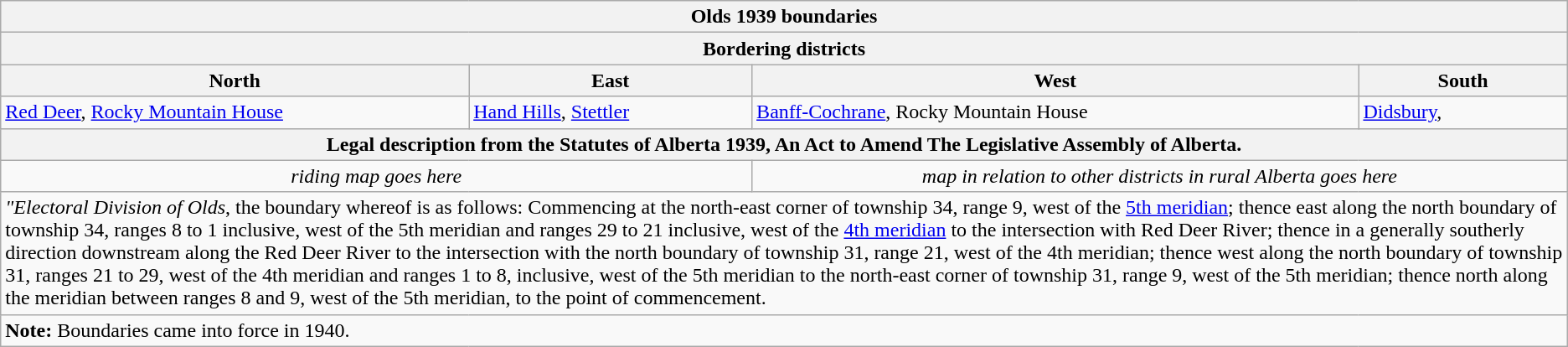<table class="wikitable collapsible collapsed">
<tr>
<th colspan=4>Olds 1939 boundaries</th>
</tr>
<tr>
<th colspan=4>Bordering districts</th>
</tr>
<tr>
<th>North</th>
<th>East</th>
<th>West</th>
<th>South</th>
</tr>
<tr>
<td><a href='#'>Red Deer</a>, <a href='#'>Rocky Mountain House</a></td>
<td><a href='#'>Hand Hills</a>, <a href='#'>Stettler</a></td>
<td><a href='#'>Banff-Cochrane</a>, Rocky Mountain House</td>
<td><a href='#'>Didsbury</a>,</td>
</tr>
<tr>
<th colspan=4>Legal description from the Statutes of Alberta 1939, An Act to Amend The Legislative Assembly of Alberta.</th>
</tr>
<tr>
<td colspan=2 align=center><em>riding map goes here</em></td>
<td colspan=2 align=center><em>map in relation to other districts in rural Alberta goes here</em></td>
</tr>
<tr>
<td colspan=4><em>"Electoral Division of Olds</em>, the boundary whereof is as follows: Commencing at the north-east corner of township 34, range 9, west of the <a href='#'>5th meridian</a>; thence east along the north boundary of township 34, ranges 8 to 1 inclusive, west of the 5th meridian and ranges 29 to 21 inclusive, west of the <a href='#'>4th meridian</a> to the intersection with Red Deer River; thence in a generally southerly direction downstream along the Red Deer River to the intersection with the north boundary of township 31, range 21, west of the 4th meridian; thence west along the north boundary of township 31, ranges 21 to 29, west of the 4th meridian and ranges 1 to 8, inclusive, west of the 5th meridian to the north-east corner of township 31, range 9, west of the 5th meridian; thence north along the meridian between ranges 8 and 9, west of the 5th meridian, to the point of commencement.</td>
</tr>
<tr>
<td colspan=4><strong>Note:</strong> Boundaries came into force in 1940.</td>
</tr>
</table>
